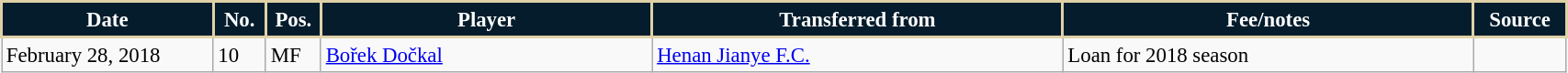<table class="wikitable sortable" style="width:90%; text-align:center; font-size:95%; text-align:left;">
<tr>
<th style="background:#041C2C; color:#FFFFFF; border:2px solid #DFD1A7; width:125px;"><strong>Date</strong></th>
<th style="background:#041C2C; color:#FFFFFF; border:2px solid #DFD1A7; width:25px;"><strong>No.</strong></th>
<th style="background:#041C2C; color:#FFFFFF; border:2px solid #DFD1A7; width:25px;"><strong>Pos.</strong></th>
<th style="background:#041C2C; color:#FFFFFF; border:2px solid #DFD1A7; width:200px;"><strong>Player</strong></th>
<th style="background:#041C2C; color:#FFFFFF; border:2px solid #DFD1A7; width:250px;"><strong>Transferred from</strong></th>
<th style="background:#041C2C; color:#FFFFFF; border:2px solid #DFD1A7; width:250px;"><strong>Fee/notes</strong></th>
<th style="background:#041C2C; color:#FFFFFF; border:2px solid #DFD1A7; width:50px;"><strong>Source</strong></th>
</tr>
<tr>
<td>February 28, 2018</td>
<td>10</td>
<td>MF</td>
<td> <a href='#'>Bořek Dočkal</a></td>
<td> <a href='#'>Henan Jianye F.C.</a></td>
<td>Loan for 2018 season</td>
<td></td>
</tr>
</table>
